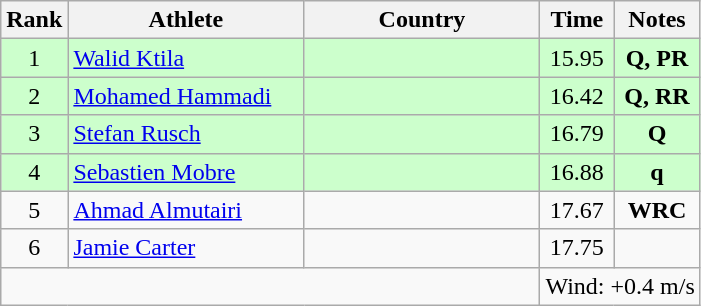<table class="wikitable sortable" style="text-align:center">
<tr>
<th>Rank</th>
<th style="width:150px">Athlete</th>
<th style="width:150px">Country</th>
<th>Time</th>
<th>Notes</th>
</tr>
<tr style="background:#cfc;">
<td>1</td>
<td style="text-align:left;"><a href='#'>Walid Ktila</a></td>
<td style="text-align:left;"></td>
<td>15.95</td>
<td><strong>Q, PR</strong></td>
</tr>
<tr style="background:#cfc;">
<td>2</td>
<td style="text-align:left;"><a href='#'>Mohamed Hammadi</a></td>
<td style="text-align:left;"></td>
<td>16.42</td>
<td><strong>Q, RR</strong></td>
</tr>
<tr style="background:#cfc;">
<td>3</td>
<td style="text-align:left;"><a href='#'>Stefan Rusch</a></td>
<td style="text-align:left;"></td>
<td>16.79</td>
<td><strong>Q</strong></td>
</tr>
<tr style="background:#cfc;">
<td>4</td>
<td style="text-align:left;"><a href='#'>Sebastien Mobre</a></td>
<td style="text-align:left;"></td>
<td>16.88</td>
<td><strong>q</strong></td>
</tr>
<tr>
<td>5</td>
<td style="text-align:left;"><a href='#'>Ahmad Almutairi</a></td>
<td style="text-align:left;"></td>
<td>17.67</td>
<td><strong>WRC</strong></td>
</tr>
<tr>
<td>6</td>
<td style="text-align:left;"><a href='#'>Jamie Carter</a></td>
<td style="text-align:left;"></td>
<td>17.75</td>
<td></td>
</tr>
<tr class="sortbottom">
<td colspan="3"></td>
<td colspan="2">Wind: +0.4 m/s</td>
</tr>
</table>
